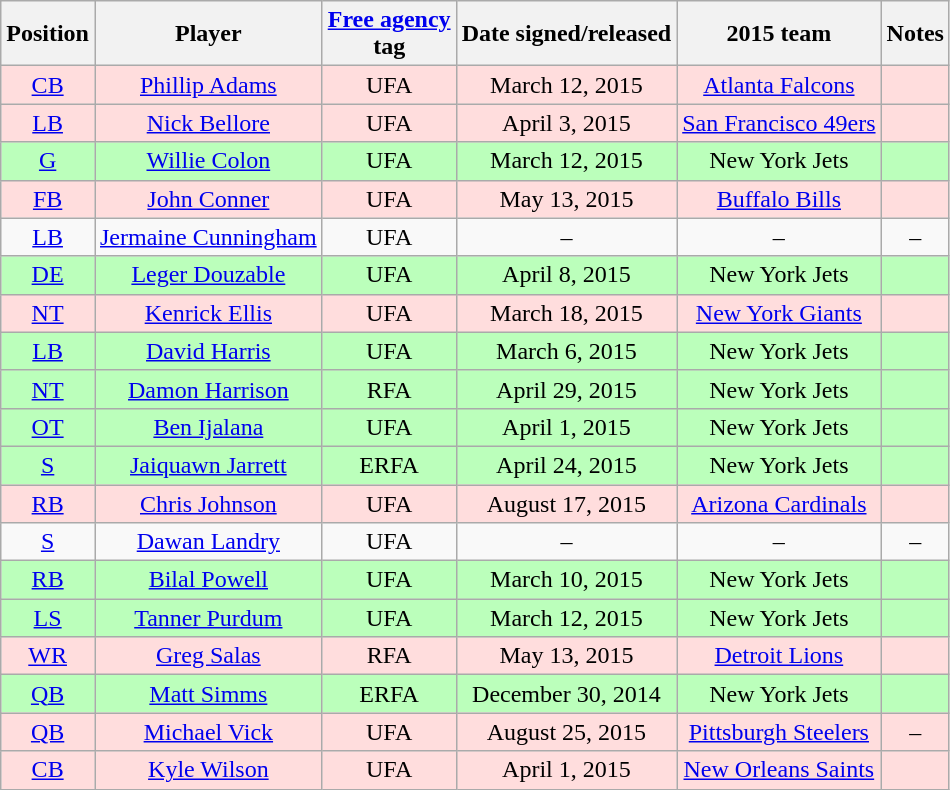<table class="sortable wikitable">
<tr>
<th>Position</th>
<th>Player</th>
<th><a href='#'>Free agency</a><br>tag</th>
<th>Date signed/released</th>
<th>2015 team</th>
<th>Notes</th>
</tr>
<tr style="background:#fdd; text-align:center;">
<td><a href='#'>CB</a></td>
<td><a href='#'>Phillip Adams</a></td>
<td>UFA</td>
<td>March 12, 2015</td>
<td><a href='#'>Atlanta Falcons</a></td>
<td></td>
</tr>
<tr style="background:#fdd; text-align:center;">
<td><a href='#'>LB</a></td>
<td><a href='#'>Nick Bellore</a></td>
<td>UFA</td>
<td>April 3, 2015</td>
<td><a href='#'>San Francisco 49ers</a></td>
<td></td>
</tr>
<tr style="background:#bfb; text-align:center;">
<td><a href='#'>G</a></td>
<td><a href='#'>Willie Colon</a></td>
<td>UFA</td>
<td>March 12, 2015</td>
<td>New York Jets</td>
<td></td>
</tr>
<tr style="background:#fdd; text-align:center;">
<td><a href='#'>FB</a></td>
<td><a href='#'>John Conner</a></td>
<td>UFA</td>
<td>May 13, 2015</td>
<td><a href='#'>Buffalo Bills</a></td>
<td></td>
</tr>
<tr style="text-align:center;">
<td><a href='#'>LB</a></td>
<td><a href='#'>Jermaine Cunningham</a></td>
<td>UFA</td>
<td>–</td>
<td>–</td>
<td>–</td>
</tr>
<tr style="background:#bfb; text-align:center;">
<td><a href='#'>DE</a></td>
<td><a href='#'>Leger Douzable</a></td>
<td>UFA</td>
<td>April 8, 2015</td>
<td>New York Jets</td>
<td></td>
</tr>
<tr style="background:#fdd; text-align:center;">
<td><a href='#'>NT</a></td>
<td><a href='#'>Kenrick Ellis</a></td>
<td>UFA</td>
<td>March 18, 2015</td>
<td><a href='#'>New York Giants</a></td>
<td></td>
</tr>
<tr style="background:#bfb; text-align:center;">
<td><a href='#'>LB</a></td>
<td><a href='#'>David Harris</a></td>
<td>UFA</td>
<td>March 6, 2015</td>
<td>New York Jets</td>
<td></td>
</tr>
<tr style="background:#bfb; text-align:center;">
<td><a href='#'>NT</a></td>
<td><a href='#'>Damon Harrison</a></td>
<td>RFA</td>
<td>April 29, 2015</td>
<td>New York Jets</td>
<td></td>
</tr>
<tr style="background:#bfb; text-align:center;">
<td><a href='#'>OT</a></td>
<td><a href='#'>Ben Ijalana</a></td>
<td>UFA</td>
<td>April 1, 2015</td>
<td>New York Jets</td>
<td></td>
</tr>
<tr style="background:#bfb; text-align:center;">
<td><a href='#'>S</a></td>
<td><a href='#'>Jaiquawn Jarrett</a></td>
<td>ERFA</td>
<td>April 24, 2015</td>
<td>New York Jets</td>
<td></td>
</tr>
<tr style="background:#fdd; text-align:center;">
<td><a href='#'>RB</a></td>
<td><a href='#'>Chris Johnson</a></td>
<td>UFA</td>
<td>August 17, 2015</td>
<td><a href='#'>Arizona Cardinals</a></td>
<td></td>
</tr>
<tr style="text-align:center;">
<td><a href='#'>S</a></td>
<td><a href='#'>Dawan Landry</a></td>
<td>UFA</td>
<td>–</td>
<td>–</td>
<td>–</td>
</tr>
<tr style="background:#bfb; text-align:center;">
<td><a href='#'>RB</a></td>
<td><a href='#'>Bilal Powell</a></td>
<td>UFA</td>
<td>March 10, 2015</td>
<td>New York Jets</td>
<td></td>
</tr>
<tr style="background:#bfb; text-align:center;">
<td><a href='#'>LS</a></td>
<td><a href='#'>Tanner Purdum</a></td>
<td>UFA</td>
<td>March 12, 2015</td>
<td>New York Jets</td>
<td></td>
</tr>
<tr style="background:#fdd; text-align:center;">
<td><a href='#'>WR</a></td>
<td><a href='#'>Greg Salas</a></td>
<td>RFA</td>
<td>May 13, 2015</td>
<td><a href='#'>Detroit Lions</a></td>
<td></td>
</tr>
<tr style="background:#bfb; text-align:center;">
<td><a href='#'>QB</a></td>
<td><a href='#'>Matt Simms</a></td>
<td>ERFA</td>
<td>December 30, 2014</td>
<td>New York Jets</td>
<td></td>
</tr>
<tr style="background:#fdd; text-align:center;">
<td><a href='#'>QB</a></td>
<td><a href='#'>Michael Vick</a></td>
<td>UFA</td>
<td>August 25, 2015</td>
<td><a href='#'>Pittsburgh Steelers</a></td>
<td>–</td>
</tr>
<tr style="background:#fdd; text-align:center;">
<td><a href='#'>CB</a></td>
<td><a href='#'>Kyle Wilson</a></td>
<td>UFA</td>
<td>April 1, 2015</td>
<td><a href='#'>New Orleans Saints</a></td>
<td></td>
</tr>
</table>
